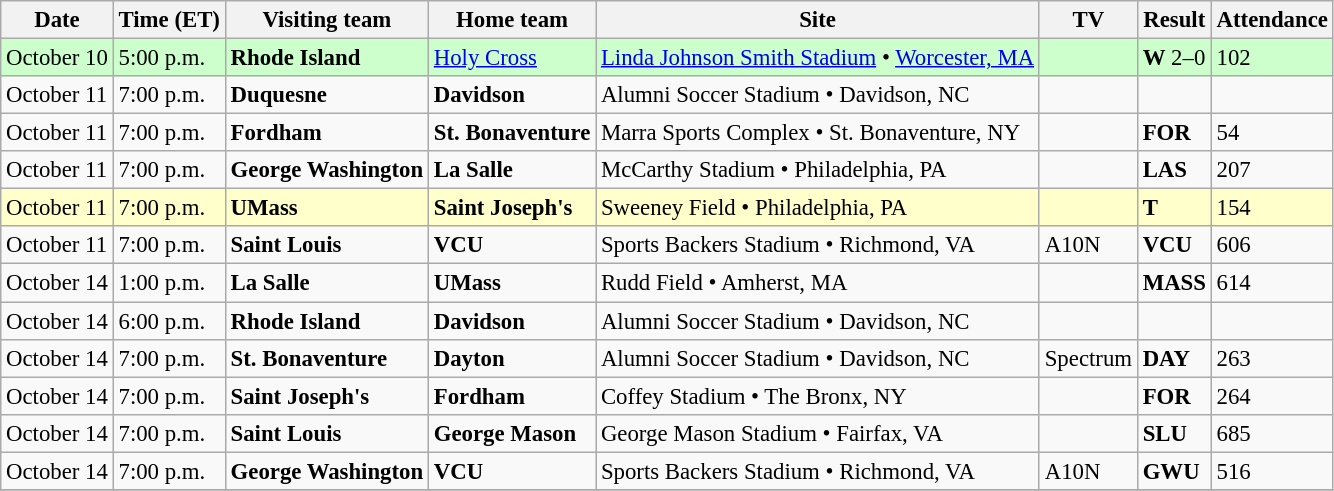<table class="wikitable" style="font-size:95%;">
<tr>
<th>Date</th>
<th>Time (ET)</th>
<th>Visiting team</th>
<th>Home team</th>
<th>Site</th>
<th>TV</th>
<th>Result</th>
<th>Attendance</th>
</tr>
<tr style="background:#cfc;">
<td>October 10</td>
<td>5:00 p.m.</td>
<td><strong>Rhode Island</strong></td>
<td><a href='#'>Holy Cross</a></td>
<td><a href='#'>Linda Johnson Smith Stadium</a> • <a href='#'>Worcester, MA</a></td>
<td></td>
<td><strong>W</strong> 2–0</td>
<td>102</td>
</tr>
<tr>
<td>October 11</td>
<td>7:00 p.m.</td>
<td><strong>Duquesne</strong></td>
<td><strong>Davidson</strong></td>
<td>Alumni Soccer Stadium • Davidson, NC</td>
<td></td>
<td></td>
<td></td>
</tr>
<tr>
<td>October 11</td>
<td>7:00 p.m.</td>
<td><strong>Fordham</strong></td>
<td><strong>St. Bonaventure</strong></td>
<td>Marra Sports Complex • St. Bonaventure, NY</td>
<td></td>
<td><strong>FOR</strong> </td>
<td>54</td>
</tr>
<tr>
<td>October 11</td>
<td>7:00 p.m.</td>
<td><strong>George Washington</strong></td>
<td><strong>La Salle</strong></td>
<td>McCarthy Stadium • Philadelphia, PA</td>
<td></td>
<td><strong>LAS</strong> </td>
<td>207</td>
</tr>
<tr style="background:#ffc;">
<td>October 11</td>
<td>7:00 p.m.</td>
<td><strong>UMass</strong></td>
<td><strong>Saint Joseph's</strong></td>
<td>Sweeney Field • Philadelphia, PA</td>
<td></td>
<td><strong>T</strong> </td>
<td>154</td>
</tr>
<tr>
<td>October 11</td>
<td>7:00 p.m.</td>
<td><strong>Saint Louis</strong></td>
<td><strong>VCU</strong></td>
<td>Sports Backers Stadium • Richmond, VA</td>
<td>A10N</td>
<td><strong>VCU</strong> </td>
<td>606</td>
</tr>
<tr>
<td>October 14</td>
<td>1:00 p.m.</td>
<td><strong>La Salle</strong></td>
<td><strong>UMass</strong></td>
<td>Rudd Field • Amherst, MA</td>
<td></td>
<td><strong>MASS</strong> </td>
<td>614</td>
</tr>
<tr>
<td>October 14</td>
<td>6:00 p.m.</td>
<td><strong>Rhode Island</strong></td>
<td><strong>Davidson</strong></td>
<td>Alumni Soccer Stadium • Davidson, NC</td>
<td></td>
<td></td>
<td></td>
</tr>
<tr>
<td>October 14</td>
<td>7:00 p.m.</td>
<td><strong>St. Bonaventure</strong></td>
<td><strong>Dayton</strong></td>
<td>Alumni Soccer Stadium • Davidson, NC</td>
<td>Spectrum</td>
<td><strong>DAY</strong> </td>
<td>263</td>
</tr>
<tr>
<td>October 14</td>
<td>7:00 p.m.</td>
<td><strong>Saint Joseph's</strong></td>
<td><strong>Fordham</strong></td>
<td>Coffey Stadium • The Bronx, NY</td>
<td></td>
<td><strong>FOR</strong> </td>
<td>264</td>
</tr>
<tr>
<td>October 14</td>
<td>7:00 p.m.</td>
<td><strong>Saint Louis</strong></td>
<td><strong>George Mason</strong></td>
<td>George Mason Stadium • Fairfax, VA</td>
<td></td>
<td><strong>SLU</strong> </td>
<td>685</td>
</tr>
<tr>
<td>October 14</td>
<td>7:00 p.m.</td>
<td><strong>George Washington</strong></td>
<td><strong>VCU</strong></td>
<td>Sports Backers Stadium • Richmond, VA</td>
<td>A10N</td>
<td><strong>GWU</strong> </td>
<td>516</td>
</tr>
<tr>
</tr>
</table>
